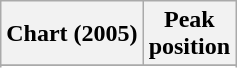<table class="wikitable sortable plainrowheaders" style="text-align:center;">
<tr>
<th>Chart (2005)</th>
<th>Peak<br>position</th>
</tr>
<tr>
</tr>
<tr>
</tr>
<tr>
</tr>
</table>
